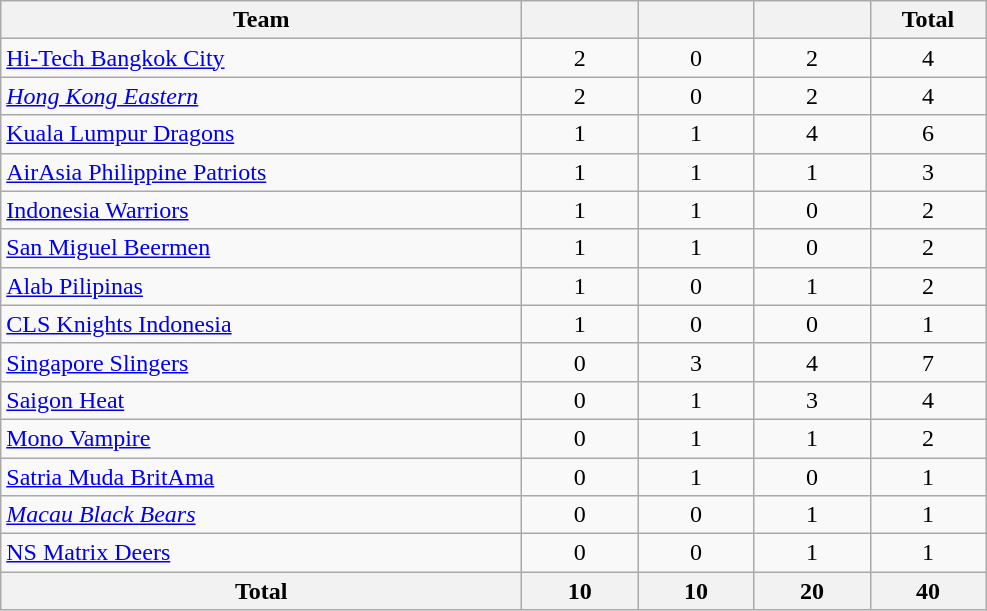<table class="wikitable sortable" style="text-align:center;">
<tr>
<th width=340px>Team</th>
<th width=70px></th>
<th width=70px></th>
<th width=70px></th>
<th width=70px>Total</th>
</tr>
<tr>
<td align=left> <a href='#'>Hi-Tech Bangkok City</a></td>
<td>2</td>
<td>0</td>
<td>2</td>
<td>4</td>
</tr>
<tr>
<td align=left><em> <a href='#'>Hong Kong Eastern</a></em></td>
<td>2</td>
<td>0</td>
<td>2</td>
<td>4</td>
</tr>
<tr>
<td align=left> <a href='#'>Kuala Lumpur Dragons</a></td>
<td>1</td>
<td>1</td>
<td>4</td>
<td>6</td>
</tr>
<tr>
<td align=left> <a href='#'>AirAsia Philippine Patriots</a></td>
<td>1</td>
<td>1</td>
<td>1</td>
<td>3</td>
</tr>
<tr>
<td align=left> <a href='#'>Indonesia Warriors</a></td>
<td>1</td>
<td>1</td>
<td>0</td>
<td>2</td>
</tr>
<tr>
<td align=left> <a href='#'>San Miguel Beermen</a></td>
<td>1</td>
<td>1</td>
<td>0</td>
<td>2</td>
</tr>
<tr>
<td align=left> <a href='#'>Alab Pilipinas</a></td>
<td>1</td>
<td>0</td>
<td>1</td>
<td>2</td>
</tr>
<tr>
<td align=left> <a href='#'>CLS Knights Indonesia</a></td>
<td>1</td>
<td>0</td>
<td>0</td>
<td>1</td>
</tr>
<tr>
<td align=left> <a href='#'>Singapore Slingers</a></td>
<td>0</td>
<td>3</td>
<td>4</td>
<td>7</td>
</tr>
<tr>
<td align=left> <a href='#'>Saigon Heat</a></td>
<td>0</td>
<td>1</td>
<td>3</td>
<td>4</td>
</tr>
<tr>
<td align=left> <a href='#'>Mono Vampire</a></td>
<td>0</td>
<td>1</td>
<td>1</td>
<td>2</td>
</tr>
<tr>
<td align=left> <a href='#'>Satria Muda BritAma</a></td>
<td>0</td>
<td>1</td>
<td>0</td>
<td>1</td>
</tr>
<tr>
<td align=left><em> <a href='#'>Macau Black Bears</a></em></td>
<td>0</td>
<td>0</td>
<td>1</td>
<td>1</td>
</tr>
<tr>
<td align=left> <a href='#'>NS Matrix Deers</a></td>
<td>0</td>
<td>0</td>
<td>1</td>
<td>1</td>
</tr>
<tr>
<th>Total</th>
<th>10</th>
<th>10</th>
<th>20</th>
<th>40</th>
</tr>
</table>
